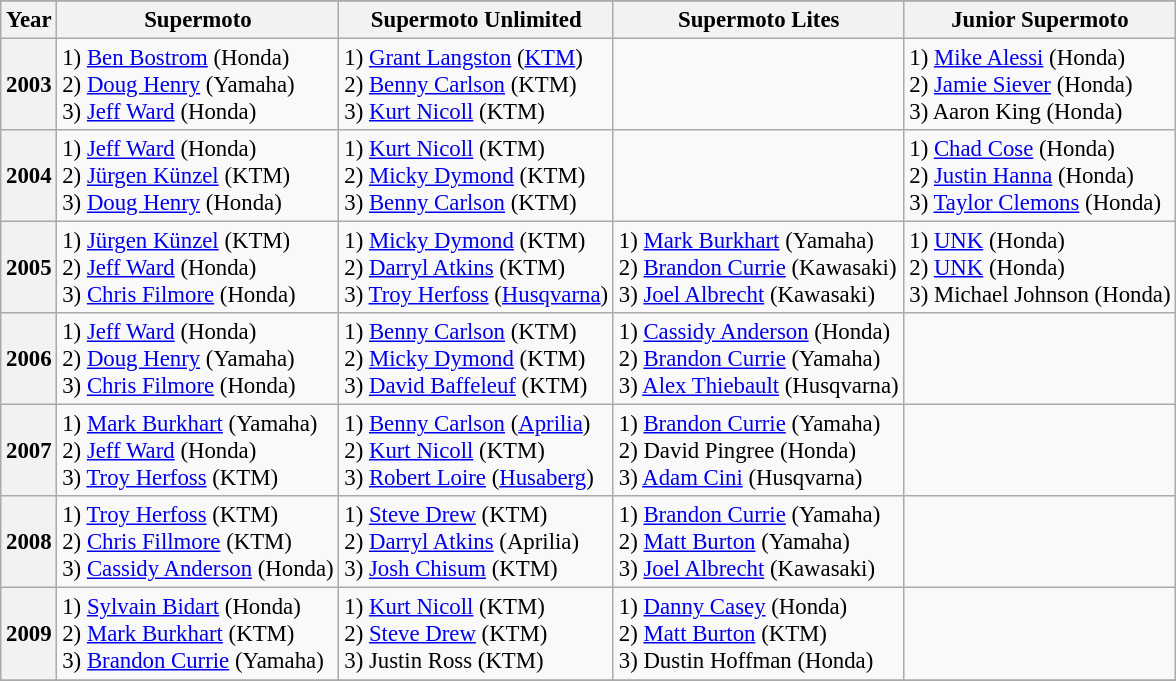<table class="wikitable" style="font-size: 95%;">
<tr style="background:#efefefef">
</tr>
<tr>
<th>Year</th>
<th>Supermoto</th>
<th>Supermoto Unlimited</th>
<th>Supermoto Lites</th>
<th>Junior Supermoto</th>
</tr>
<tr>
<th align=center>2003</th>
<td>1)  <a href='#'>Ben Bostrom</a> (Honda)<br>2)  <a href='#'>Doug Henry</a> (Yamaha)<br>3)  <a href='#'>Jeff Ward</a> (Honda)</td>
<td>1)  <a href='#'>Grant Langston</a> (<a href='#'>KTM</a>)<br>2)  <a href='#'>Benny Carlson</a> (KTM)<br>3)  <a href='#'>Kurt Nicoll</a> (KTM)</td>
<td><br><br><br></td>
<td>1)  <a href='#'>Mike Alessi</a> (Honda)<br>2)  <a href='#'>Jamie Siever</a> (Honda)<br>3)  Aaron King (Honda)</td>
</tr>
<tr>
<th align=center>2004</th>
<td>1)  <a href='#'>Jeff Ward</a> (Honda)<br>2)  <a href='#'>Jürgen Künzel</a> (KTM)<br>3)  <a href='#'>Doug Henry</a> (Honda)</td>
<td>1)  <a href='#'>Kurt Nicoll</a> (KTM)<br>2)  <a href='#'>Micky Dymond</a> (KTM)<br>3)  <a href='#'>Benny Carlson</a> (KTM)</td>
<td><br><br><br></td>
<td>1)  <a href='#'>Chad Cose</a> (Honda)<br>2) <a href='#'>Justin Hanna</a> (Honda)<br>3) <a href='#'>Taylor Clemons</a> (Honda)</td>
</tr>
<tr>
<th align=center>2005</th>
<td>1)  <a href='#'>Jürgen Künzel</a> (KTM)<br>2)  <a href='#'>Jeff Ward</a> (Honda)<br>3)  <a href='#'>Chris Filmore</a> (Honda)</td>
<td>1)  <a href='#'>Micky Dymond</a> (KTM)<br>2)  <a href='#'>Darryl Atkins</a> (KTM)<br>3)  <a href='#'>Troy Herfoss</a> (<a href='#'>Husqvarna</a>)</td>
<td>1)  <a href='#'>Mark Burkhart</a> (Yamaha)<br>2)  <a href='#'>Brandon Currie</a> (Kawasaki)<br>3)  <a href='#'>Joel Albrecht</a> (Kawasaki)</td>
<td>1) <a href='#'>UNK</a> (Honda)<br>2) <a href='#'>UNK</a> (Honda)<br>3)  Michael Johnson (Honda)</td>
</tr>
<tr>
<th align=center>2006</th>
<td>1)  <a href='#'>Jeff Ward</a> (Honda)<br>2)  <a href='#'>Doug Henry</a> (Yamaha)<br>3)  <a href='#'>Chris Filmore</a> (Honda)</td>
<td>1)   <a href='#'>Benny Carlson</a> (KTM)<br>2)  <a href='#'>Micky Dymond</a> (KTM)<br>3)  <a href='#'>David Baffeleuf</a> (KTM)</td>
<td>1)   <a href='#'>Cassidy Anderson</a> (Honda)<br>2)  <a href='#'>Brandon Currie</a> (Yamaha)<br>3)  <a href='#'>Alex Thiebault</a> (Husqvarna)</td>
<td><br><br><br></td>
</tr>
<tr>
<th align=center>2007</th>
<td>1)   <a href='#'>Mark Burkhart</a> (Yamaha)<br>2)  <a href='#'>Jeff Ward</a> (Honda)<br>3)  <a href='#'>Troy Herfoss</a> (KTM)</td>
<td>1)   <a href='#'>Benny Carlson</a> (<a href='#'>Aprilia</a>)<br>2)  <a href='#'>Kurt Nicoll</a> (KTM)<br>3)  <a href='#'>Robert Loire</a> (<a href='#'>Husaberg</a>)</td>
<td>1)   <a href='#'>Brandon Currie</a> (Yamaha)<br>2)  David Pingree (Honda)<br>3)  <a href='#'>Adam Cini</a> (Husqvarna)</td>
<td><br><br><br></td>
</tr>
<tr>
<th align=center>2008</th>
<td>1)  <a href='#'>Troy Herfoss</a> (KTM)<br>2)  <a href='#'>Chris Fillmore</a> (KTM)<br>3)  <a href='#'>Cassidy Anderson</a> (Honda)</td>
<td>1)   <a href='#'>Steve Drew</a> (KTM)<br>2)  <a href='#'>Darryl Atkins</a> (Aprilia)<br>3)  <a href='#'>Josh Chisum</a> (KTM)</td>
<td>1)   <a href='#'>Brandon Currie</a> (Yamaha)<br>2)  <a href='#'>Matt Burton</a> (Yamaha)<br>3)  <a href='#'>Joel Albrecht</a> (Kawasaki)</td>
<td><br><br><br></td>
</tr>
<tr>
<th align=center>2009</th>
<td>1)  <a href='#'>Sylvain Bidart</a> (Honda)<br>2)  <a href='#'>Mark Burkhart</a> (KTM)<br>3)  <a href='#'>Brandon Currie</a> (Yamaha)</td>
<td>1)  <a href='#'>Kurt Nicoll</a> (KTM)<br>2)  <a href='#'>Steve Drew</a> (KTM)<br>3)  Justin Ross (KTM)</td>
<td>1)   <a href='#'>Danny Casey</a> (Honda)<br>2)  <a href='#'>Matt Burton</a> (KTM)<br>3)  Dustin Hoffman (Honda)</td>
<td><br><br><br></td>
</tr>
<tr>
</tr>
</table>
